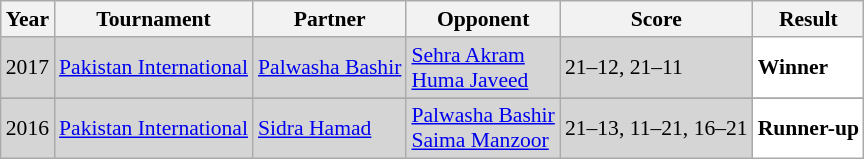<table class="sortable wikitable" style="font-size: 90%;">
<tr>
<th>Year</th>
<th>Tournament</th>
<th>Partner</th>
<th>Opponent</th>
<th>Score</th>
<th>Result</th>
</tr>
<tr style="background:#D5D5D5">
<td align="center">2017</td>
<td align="left"><a href='#'>Pakistan International</a></td>
<td align="left"> <a href='#'>Palwasha Bashir</a></td>
<td align="left"> <a href='#'>Sehra Akram</a> <br>  <a href='#'>Huma Javeed</a></td>
<td align="left">21–12, 21–11</td>
<td style="text-align:left; background:white"> <strong>Winner</strong></td>
</tr>
<tr>
</tr>
<tr style="background:#D5D5D5">
<td align="center">2016</td>
<td align="left"><a href='#'>Pakistan International</a></td>
<td align="left"> <a href='#'>Sidra Hamad</a></td>
<td align="left"> <a href='#'>Palwasha Bashir</a> <br>  <a href='#'>Saima Manzoor</a></td>
<td align="left">21–13, 11–21, 16–21</td>
<td style="text-align:left; background:white"> <strong>Runner-up</strong></td>
</tr>
</table>
